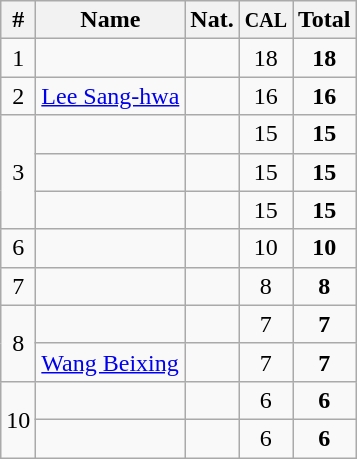<table class="wikitable sortable" style="text-align:center;">
<tr>
<th>#</th>
<th>Name</th>
<th>Nat.</th>
<th><small>CAL</small></th>
<th>Total</th>
</tr>
<tr>
<td>1</td>
<td align=left></td>
<td></td>
<td>18</td>
<td><strong>18</strong></td>
</tr>
<tr>
<td>2</td>
<td align=left><a href='#'>Lee Sang-hwa</a></td>
<td></td>
<td>16</td>
<td><strong>16</strong></td>
</tr>
<tr>
<td rowspan=3>3</td>
<td align=left></td>
<td></td>
<td>15</td>
<td><strong>15</strong></td>
</tr>
<tr>
<td align=left></td>
<td></td>
<td>15</td>
<td><strong>15</strong></td>
</tr>
<tr>
<td align=left></td>
<td></td>
<td>15</td>
<td><strong>15</strong></td>
</tr>
<tr>
<td>6</td>
<td align=left></td>
<td></td>
<td>10</td>
<td><strong>10</strong></td>
</tr>
<tr>
<td>7</td>
<td align=left></td>
<td></td>
<td>8</td>
<td><strong>8</strong></td>
</tr>
<tr>
<td rowspan=2>8</td>
<td align=left></td>
<td></td>
<td>7</td>
<td><strong>7</strong></td>
</tr>
<tr>
<td align=left><a href='#'>Wang Beixing</a></td>
<td></td>
<td>7</td>
<td><strong>7</strong></td>
</tr>
<tr>
<td rowspan=2>10</td>
<td align=left></td>
<td></td>
<td>6</td>
<td><strong>6</strong></td>
</tr>
<tr>
<td align=left></td>
<td></td>
<td>6</td>
<td><strong>6</strong></td>
</tr>
</table>
